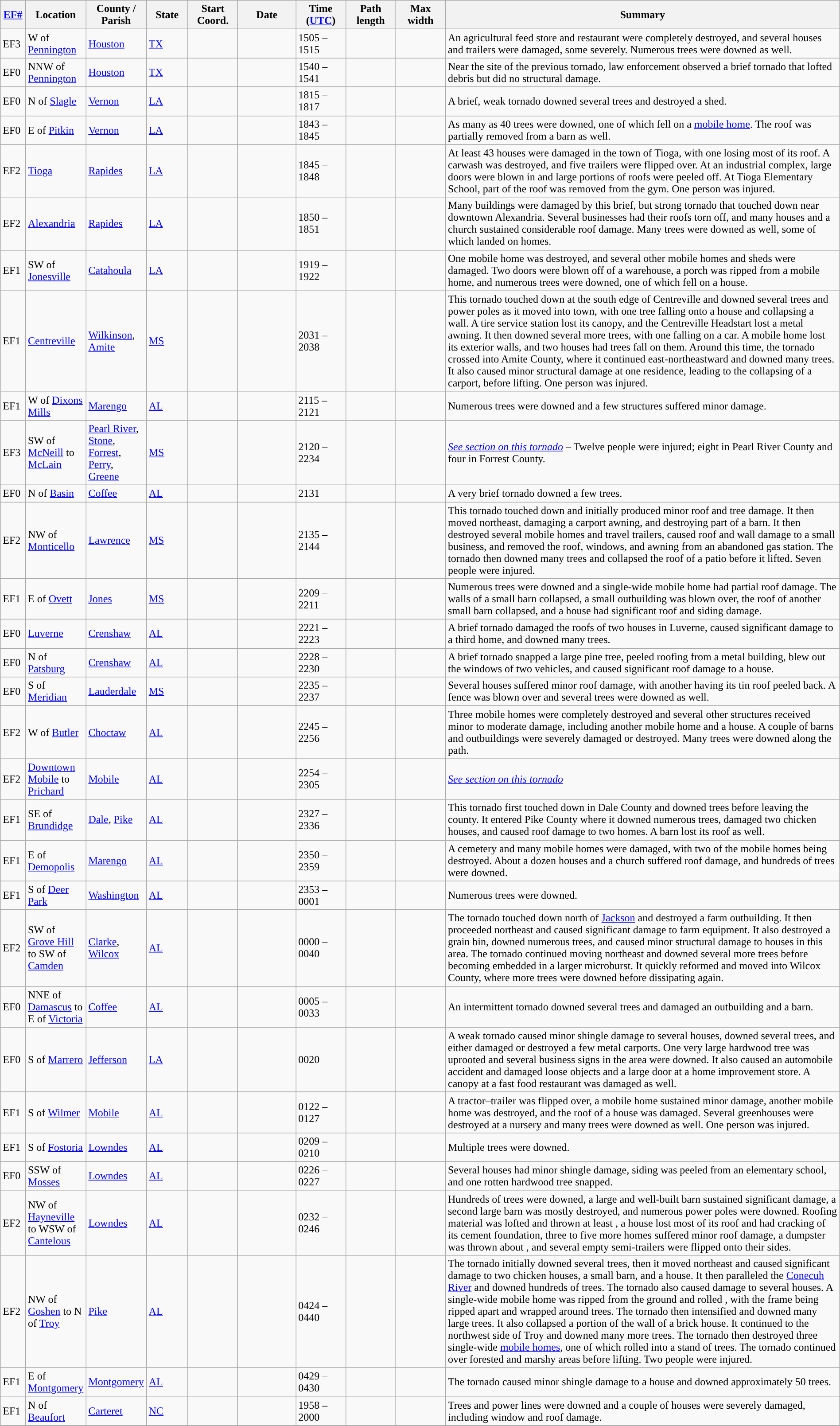<table class="wikitable sortable" style="width:100%;">
<tr>
<th scope="col" width="3%" align="center"><a href='#'>EF#</a></th>
<th scope="col" width="7%" align="center" class="unsortable">Location</th>
<th scope="col" width="6%" align="center" class="unsortable">County / Parish</th>
<th scope="col" width="5%" align="center">State</th>
<th scope="col" width="6%" align="center">Start Coord.</th>
<th scope="col" width="7%" align="center">Date</th>
<th scope="col" width="6%" align="center">Time (<a href='#'>UTC</a>)</th>
<th scope="col" width="6%" align="center">Path length</th>
<th scope="col" width="6%" align="center">Max width</th>
<th scope="col" width="48%" class="unsortable" align="center">Summary</th>
</tr>
<tr>
<td>EF3</td>
<td>W of <a href='#'>Pennington</a></td>
<td><a href='#'>Houston</a></td>
<td><a href='#'>TX</a></td>
<td></td>
<td></td>
<td>1505 – 1515</td>
<td></td>
<td></td>
<td>An agricultural feed store and restaurant were completely destroyed, and several houses and trailers were damaged, some severely. Numerous trees were downed as well.</td>
</tr>
<tr>
<td>EF0</td>
<td>NNW of <a href='#'>Pennington</a></td>
<td><a href='#'>Houston</a></td>
<td><a href='#'>TX</a></td>
<td></td>
<td></td>
<td>1540 – 1541</td>
<td></td>
<td></td>
<td>Near the site of the previous tornado, law enforcement observed a brief tornado that lofted debris but did no structural damage.</td>
</tr>
<tr>
<td>EF0</td>
<td>N of <a href='#'>Slagle</a></td>
<td><a href='#'>Vernon</a></td>
<td><a href='#'>LA</a></td>
<td></td>
<td></td>
<td>1815 – 1817</td>
<td></td>
<td></td>
<td>A brief, weak tornado downed several trees and destroyed a shed.</td>
</tr>
<tr>
<td>EF0</td>
<td>E of <a href='#'>Pitkin</a></td>
<td><a href='#'>Vernon</a></td>
<td><a href='#'>LA</a></td>
<td></td>
<td></td>
<td>1843 – 1845</td>
<td></td>
<td></td>
<td>As many as 40 trees were downed, one of which fell on a <a href='#'>mobile home</a>. The roof was partially removed from a barn as well.</td>
</tr>
<tr>
<td>EF2</td>
<td><a href='#'>Tioga</a></td>
<td><a href='#'>Rapides</a></td>
<td><a href='#'>LA</a></td>
<td></td>
<td></td>
<td>1845 – 1848</td>
<td></td>
<td></td>
<td>At least 43 houses were damaged in the town of Tioga, with one losing most of its roof. A carwash was destroyed, and five trailers were flipped over. At an industrial complex, large doors were blown in and large portions of roofs were peeled off. At Tioga Elementary School, part of the roof was removed from the gym. One person was injured.</td>
</tr>
<tr>
<td>EF2</td>
<td><a href='#'>Alexandria</a></td>
<td><a href='#'>Rapides</a></td>
<td><a href='#'>LA</a></td>
<td></td>
<td></td>
<td>1850 – 1851</td>
<td></td>
<td></td>
<td>Many buildings were damaged by this brief, but strong tornado that touched down near downtown Alexandria. Several businesses had their roofs torn off, and many houses and a church sustained considerable roof damage. Many trees were downed as well, some of which landed on homes.</td>
</tr>
<tr>
<td>EF1</td>
<td>SW of <a href='#'>Jonesville</a></td>
<td><a href='#'>Catahoula</a></td>
<td><a href='#'>LA</a></td>
<td></td>
<td></td>
<td>1919 – 1922</td>
<td></td>
<td></td>
<td>One mobile home was destroyed, and several other mobile homes and sheds were damaged. Two doors were blown off of a warehouse, a porch was ripped from a mobile home, and numerous trees were downed, one of which fell on a house.</td>
</tr>
<tr>
<td>EF1</td>
<td><a href='#'>Centreville</a></td>
<td><a href='#'>Wilkinson</a>, <a href='#'>Amite</a></td>
<td><a href='#'>MS</a></td>
<td></td>
<td></td>
<td>2031 – 2038</td>
<td></td>
<td></td>
<td>This tornado touched down at the south edge of Centreville and downed several trees and power poles as it moved into town, with one tree falling onto a house and collapsing a wall. A tire service station lost its canopy, and the Centreville Headstart lost a metal awning. It then downed several more trees, with one falling on a car. A mobile home lost its exterior walls, and two houses had trees fall on them. Around this time, the tornado crossed into Amite County, where it continued east-northeastward and downed many trees. It also caused minor structural damage at one residence, leading to the collapsing of a carport, before lifting. One person was injured.</td>
</tr>
<tr>
<td>EF1</td>
<td>W of <a href='#'>Dixons Mills</a></td>
<td><a href='#'>Marengo</a></td>
<td><a href='#'>AL</a></td>
<td></td>
<td></td>
<td>2115 – 2121</td>
<td></td>
<td></td>
<td>Numerous trees were downed and a few structures suffered minor damage.</td>
</tr>
<tr>
<td>EF3</td>
<td>SW of <a href='#'>McNeill</a> to <a href='#'>McLain</a></td>
<td><a href='#'>Pearl River</a>, <a href='#'>Stone</a>, <a href='#'>Forrest</a>, <a href='#'>Perry</a>, <a href='#'>Greene</a></td>
<td><a href='#'>MS</a></td>
<td></td>
<td></td>
<td>2120 – 2234</td>
<td></td>
<td></td>
<td><em><a href='#'>See section on this tornado</a></em> – Twelve people were injured; eight in Pearl River County and four in Forrest County.</td>
</tr>
<tr>
<td>EF0</td>
<td>N of <a href='#'>Basin</a></td>
<td><a href='#'>Coffee</a></td>
<td><a href='#'>AL</a></td>
<td></td>
<td></td>
<td>2131</td>
<td></td>
<td></td>
<td>A very brief tornado downed a few trees.</td>
</tr>
<tr>
<td>EF2</td>
<td>NW of <a href='#'>Monticello</a></td>
<td><a href='#'>Lawrence</a></td>
<td><a href='#'>MS</a></td>
<td></td>
<td></td>
<td>2135 – 2144</td>
<td></td>
<td></td>
<td>This tornado touched down and initially produced minor roof and tree damage. It then moved northeast, damaging a carport awning, and destroying part of a barn. It then destroyed several mobile homes and travel trailers, caused roof and wall damage to a small business, and removed the roof, windows, and awning from an abandoned gas station. The tornado then downed many trees and collapsed the roof of a patio before it lifted. Seven people were injured.</td>
</tr>
<tr>
<td>EF1</td>
<td>E of <a href='#'>Ovett</a></td>
<td><a href='#'>Jones</a></td>
<td><a href='#'>MS</a></td>
<td></td>
<td></td>
<td>2209 – 2211</td>
<td></td>
<td></td>
<td>Numerous trees were downed and a single-wide mobile home had partial roof damage. The walls of a small barn collapsed, a small outbuilding was blown over, the roof of another small barn collapsed, and a house had significant roof and siding damage.</td>
</tr>
<tr>
<td>EF0</td>
<td><a href='#'>Luverne</a></td>
<td><a href='#'>Crenshaw</a></td>
<td><a href='#'>AL</a></td>
<td></td>
<td></td>
<td>2221 – 2223</td>
<td></td>
<td></td>
<td>A brief tornado damaged the roofs of two houses in Luverne, caused significant damage to a third home, and downed many trees.</td>
</tr>
<tr>
<td>EF0</td>
<td>N of <a href='#'>Patsburg</a></td>
<td><a href='#'>Crenshaw</a></td>
<td><a href='#'>AL</a></td>
<td></td>
<td></td>
<td>2228 – 2230</td>
<td></td>
<td></td>
<td>A brief tornado snapped a large pine tree, peeled roofing from a metal building, blew out the windows of two vehicles, and caused significant roof damage to a house.</td>
</tr>
<tr>
<td>EF0</td>
<td>S of <a href='#'>Meridian</a></td>
<td><a href='#'>Lauderdale</a></td>
<td><a href='#'>MS</a></td>
<td></td>
<td></td>
<td>2235 – 2237</td>
<td></td>
<td></td>
<td>Several houses suffered minor roof damage, with another having its tin roof peeled back. A fence was blown over and several trees were downed as well.</td>
</tr>
<tr>
<td>EF2</td>
<td>W of <a href='#'>Butler</a></td>
<td><a href='#'>Choctaw</a></td>
<td><a href='#'>AL</a></td>
<td></td>
<td></td>
<td>2245 – 2256</td>
<td></td>
<td></td>
<td>Three mobile homes were completely destroyed and several other structures received minor to moderate damage, including another mobile home and a house. A couple of barns and outbuildings were severely damaged or destroyed. Many trees were downed along the path.</td>
</tr>
<tr>
<td>EF2</td>
<td><a href='#'>Downtown Mobile</a> to <a href='#'>Prichard</a></td>
<td><a href='#'>Mobile</a></td>
<td><a href='#'>AL</a></td>
<td></td>
<td></td>
<td>2254 – 2305</td>
<td></td>
<td></td>
<td><em><a href='#'>See section on this tornado</a></em></td>
</tr>
<tr>
<td>EF1</td>
<td>SE of <a href='#'>Brundidge</a></td>
<td><a href='#'>Dale</a>, <a href='#'>Pike</a></td>
<td><a href='#'>AL</a></td>
<td></td>
<td></td>
<td>2327 – 2336</td>
<td></td>
<td></td>
<td>This tornado first touched down in Dale County and downed trees before leaving the county. It entered Pike County where it downed numerous trees, damaged two chicken houses, and caused roof damage to two homes. A barn lost its roof as well.</td>
</tr>
<tr>
<td>EF1</td>
<td>E of <a href='#'>Demopolis</a></td>
<td><a href='#'>Marengo</a></td>
<td><a href='#'>AL</a></td>
<td></td>
<td></td>
<td>2350 – 2359</td>
<td></td>
<td></td>
<td>A cemetery and many mobile homes were damaged, with two of the mobile homes being destroyed. About a dozen houses and a church suffered roof damage, and hundreds of trees were downed.</td>
</tr>
<tr>
<td>EF1</td>
<td>S of <a href='#'>Deer Park</a></td>
<td><a href='#'>Washington</a></td>
<td><a href='#'>AL</a></td>
<td></td>
<td></td>
<td>2353 – 0001</td>
<td></td>
<td></td>
<td>Numerous trees were downed.</td>
</tr>
<tr>
<td>EF2</td>
<td>SW of <a href='#'>Grove Hill</a> to SW of <a href='#'>Camden</a></td>
<td><a href='#'>Clarke</a>, <a href='#'>Wilcox</a></td>
<td><a href='#'>AL</a></td>
<td></td>
<td></td>
<td>0000 – 0040</td>
<td></td>
<td></td>
<td>The tornado touched down north of <a href='#'>Jackson</a> and destroyed a farm outbuilding. It then proceeded northeast and caused significant damage to farm equipment. It also destroyed a grain bin, downed numerous trees, and caused minor structural damage to houses in this area. The tornado continued moving northeast and downed several more trees before becoming embedded in a larger microburst. It quickly reformed and moved into Wilcox County, where more trees were downed before dissipating again.</td>
</tr>
<tr>
<td>EF0</td>
<td>NNE of <a href='#'>Damascus</a> to E of <a href='#'>Victoria</a></td>
<td><a href='#'>Coffee</a></td>
<td><a href='#'>AL</a></td>
<td></td>
<td></td>
<td>0005 – 0033</td>
<td></td>
<td></td>
<td>An intermittent tornado downed several trees and damaged an outbuilding and a barn.</td>
</tr>
<tr>
<td>EF0</td>
<td>S of <a href='#'>Marrero</a></td>
<td><a href='#'>Jefferson</a></td>
<td><a href='#'>LA</a></td>
<td></td>
<td></td>
<td>0020</td>
<td></td>
<td></td>
<td>A weak tornado caused minor shingle damage to several houses, downed several trees, and either damaged or destroyed a few metal carports. One very large hardwood tree was uprooted and several business signs in the area were downed. It also caused an automobile accident and damaged loose objects and a large door at a home improvement store. A canopy at a fast food restaurant was damaged as well.</td>
</tr>
<tr>
<td>EF1</td>
<td>S of <a href='#'>Wilmer</a></td>
<td><a href='#'>Mobile</a></td>
<td><a href='#'>AL</a></td>
<td></td>
<td></td>
<td>0122 – 0127</td>
<td></td>
<td></td>
<td>A tractor–trailer was flipped over, a mobile home sustained minor damage, another mobile home was destroyed, and the roof of a house was damaged. Several greenhouses were destroyed at a nursery and many trees were downed as well. One person was injured.</td>
</tr>
<tr>
<td>EF1</td>
<td>S of <a href='#'>Fostoria</a></td>
<td><a href='#'>Lowndes</a></td>
<td><a href='#'>AL</a></td>
<td></td>
<td></td>
<td>0209 – 0210</td>
<td></td>
<td></td>
<td>Multiple trees were downed.</td>
</tr>
<tr>
<td>EF0</td>
<td>SSW of <a href='#'>Mosses</a></td>
<td><a href='#'>Lowndes</a></td>
<td><a href='#'>AL</a></td>
<td></td>
<td></td>
<td>0226 – 0227</td>
<td></td>
<td></td>
<td>Several houses had minor shingle damage, siding was peeled from an elementary school, and one rotten hardwood tree snapped.</td>
</tr>
<tr>
<td>EF2</td>
<td>NW of <a href='#'>Hayneville</a> to WSW of <a href='#'>Cantelous</a></td>
<td><a href='#'>Lowndes</a></td>
<td><a href='#'>AL</a></td>
<td></td>
<td></td>
<td>0232 – 0246</td>
<td></td>
<td></td>
<td>Hundreds of trees were downed, a large and well-built barn sustained significant damage, a second large barn was mostly destroyed, and numerous power poles were downed. Roofing material was lofted and thrown at least , a house lost most of its roof and had cracking of its cement foundation, three to five more homes suffered minor roof damage, a dumpster was thrown about , and several empty semi-trailers were flipped onto their sides.</td>
</tr>
<tr>
<td>EF2</td>
<td>NW of <a href='#'>Goshen</a> to N of <a href='#'>Troy</a></td>
<td><a href='#'>Pike</a></td>
<td><a href='#'>AL</a></td>
<td></td>
<td></td>
<td>0424 – 0440</td>
<td></td>
<td></td>
<td>The tornado initially downed several trees, then it moved northeast and caused significant damage to two chicken houses, a small barn, and a house. It then paralleled the <a href='#'>Conecuh River</a> and downed hundreds of trees. The tornado also caused damage to several houses. A single-wide mobile home was ripped from the ground and rolled , with the frame being ripped apart and wrapped around trees. The tornado then intensified and downed many large trees. It also collapsed a portion of the wall of a brick house. It continued to the northwest side of Troy and downed many more trees. The tornado then destroyed three single-wide <a href='#'>mobile homes</a>, one of which rolled into a stand of trees. The tornado continued over forested and marshy areas before lifting. Two people were injured.</td>
</tr>
<tr>
<td>EF1</td>
<td>E of <a href='#'>Montgomery</a></td>
<td><a href='#'>Montgomery</a></td>
<td><a href='#'>AL</a></td>
<td></td>
<td></td>
<td>0429 – 0430</td>
<td></td>
<td></td>
<td>The tornado caused minor shingle damage to a house and downed approximately 50 trees.</td>
</tr>
<tr>
<td>EF1</td>
<td>N of <a href='#'>Beaufort</a></td>
<td><a href='#'>Carteret</a></td>
<td><a href='#'>NC</a></td>
<td></td>
<td></td>
<td>1958 – 2000</td>
<td></td>
<td></td>
<td>Trees and power lines were downed and a couple of houses were severely damaged, including window and roof damage.</td>
</tr>
<tr>
</tr>
</table>
